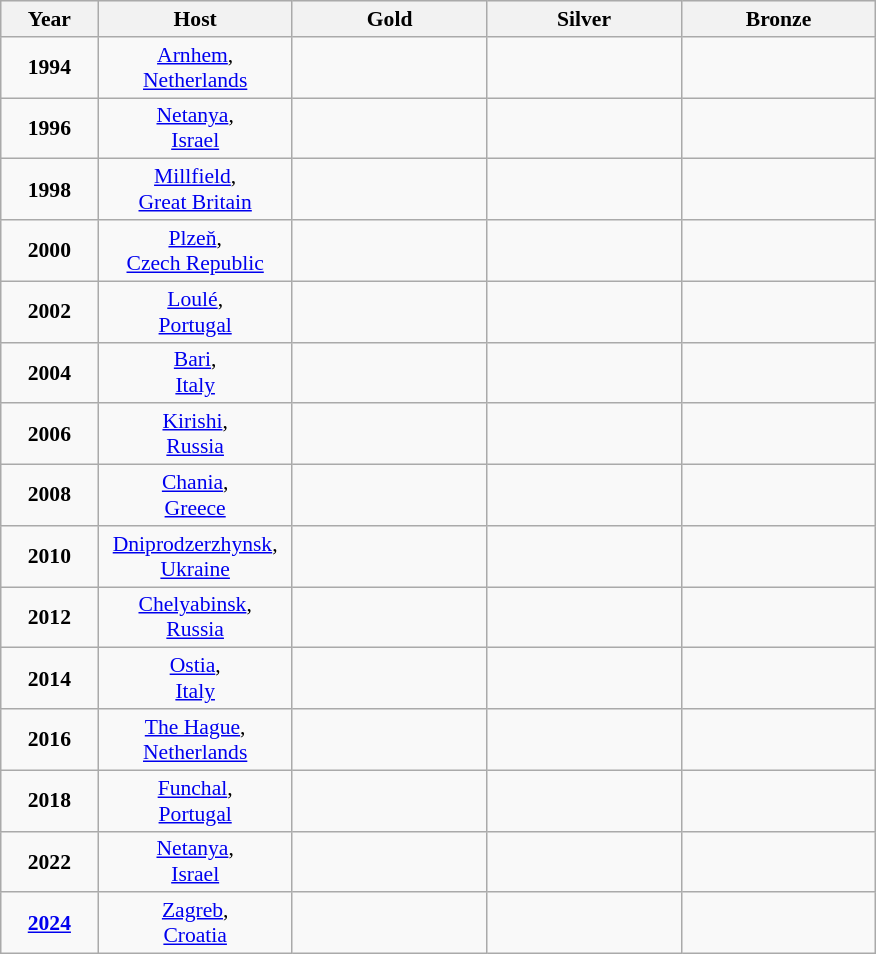<table class=wikitable style="border:1px solid #AAAAAA;font-size:90%">
<tr style="background: #efefef;">
<th width=10%>Year</th>
<th width=20%>Host</th>
<th width=20%> Gold</th>
<th width=20%> Silver</th>
<th width=20%> Bronze</th>
</tr>
<tr align=center>
<td><strong>1994</strong></td>
<td><a href='#'>Arnhem</a>,<br><a href='#'>Netherlands</a></td>
<td><strong></strong></td>
<td></td>
<td></td>
</tr>
<tr align=center>
<td><strong>1996</strong></td>
<td><a href='#'>Netanya</a>,<br><a href='#'>Israel</a></td>
<td><strong></strong></td>
<td></td>
<td></td>
</tr>
<tr align=center>
<td><strong>1998</strong></td>
<td><a href='#'>Millfield</a>,<br><a href='#'>Great Britain</a></td>
<td><strong></strong></td>
<td></td>
<td></td>
</tr>
<tr align=center>
<td><strong>2000</strong></td>
<td><a href='#'>Plzeň</a>,<br><a href='#'>Czech Republic</a></td>
<td><strong></strong></td>
<td></td>
<td></td>
</tr>
<tr align=center>
<td><strong>2002</strong></td>
<td><a href='#'>Loulé</a>,<br><a href='#'>Portugal</a></td>
<td><strong></strong></td>
<td></td>
<td></td>
</tr>
<tr align=center>
<td><strong>2004</strong></td>
<td><a href='#'>Bari</a>,<br><a href='#'>Italy</a></td>
<td><strong></strong></td>
<td></td>
<td></td>
</tr>
<tr align=center>
<td><strong>2006</strong></td>
<td><a href='#'>Kirishi</a>,<br><a href='#'>Russia</a></td>
<td><strong></strong></td>
<td></td>
<td></td>
</tr>
<tr align=center>
<td><strong>2008</strong></td>
<td><a href='#'>Chania</a>,<br><a href='#'>Greece</a></td>
<td><strong></strong></td>
<td></td>
<td></td>
</tr>
<tr align=center>
<td><strong>2010</strong></td>
<td><a href='#'>Dniprodzerzhynsk</a>,<br><a href='#'>Ukraine</a></td>
<td><strong></strong></td>
<td></td>
<td></td>
</tr>
<tr align=center>
<td><strong>2012</strong></td>
<td><a href='#'>Chelyabinsk</a>,<br><a href='#'>Russia</a></td>
<td><strong></strong></td>
<td></td>
<td></td>
</tr>
<tr align=center>
<td><strong>2014</strong></td>
<td><a href='#'>Ostia</a>,<br><a href='#'>Italy</a></td>
<td><strong></strong></td>
<td></td>
<td></td>
</tr>
<tr align=center>
<td><strong>2016</strong></td>
<td><a href='#'>The Hague</a>,<br><a href='#'>Netherlands</a></td>
<td><strong></strong></td>
<td></td>
<td></td>
</tr>
<tr align=center>
<td><strong>2018</strong></td>
<td><a href='#'>Funchal</a>,<br><a href='#'>Portugal</a></td>
<td><strong></strong></td>
<td></td>
<td></td>
</tr>
<tr align=center>
<td><strong>2022</strong></td>
<td><a href='#'>Netanya</a>,<br><a href='#'>Israel</a></td>
<td><strong></strong></td>
<td></td>
<td></td>
</tr>
<tr align=center>
<td><strong><a href='#'>2024</a></strong></td>
<td><a href='#'>Zagreb</a>,<br><a href='#'>Croatia</a></td>
<td><strong></strong></td>
<td></td>
<td></td>
</tr>
</table>
